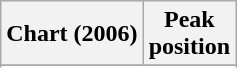<table class="wikitable sortable plainrowheaders" style="text-align:center">
<tr>
<th scope="col">Chart (2006)</th>
<th scope="col">Peak<br>position</th>
</tr>
<tr>
</tr>
<tr>
</tr>
<tr>
</tr>
</table>
